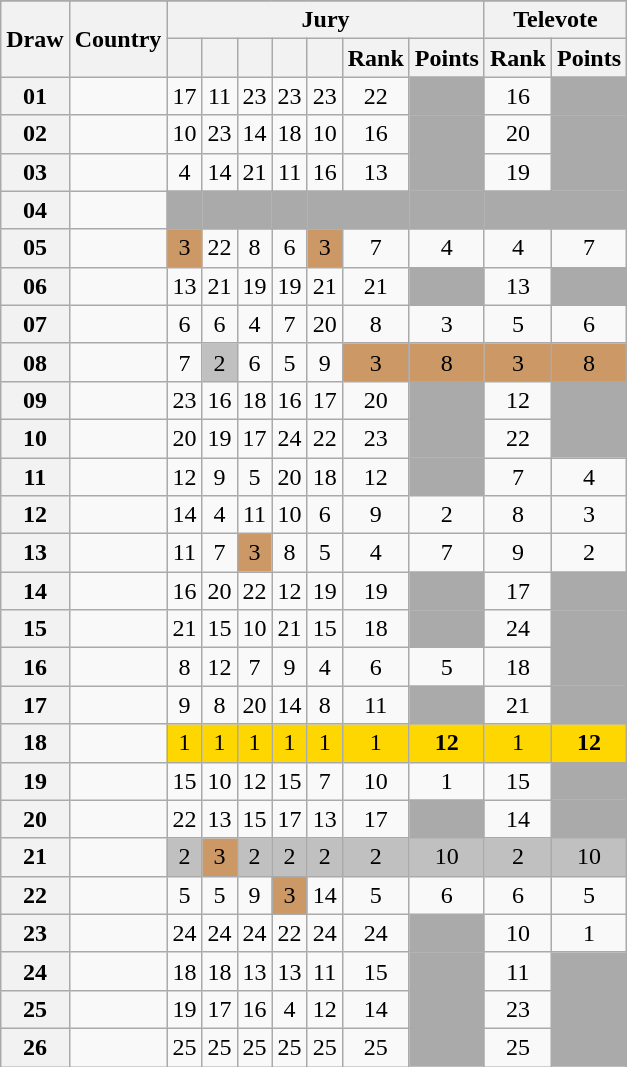<table class="sortable wikitable collapsible plainrowheaders" style="text-align:center;">
<tr>
</tr>
<tr>
<th scope="col" rowspan="2">Draw</th>
<th scope="col" rowspan="2">Country</th>
<th scope="col" colspan="7">Jury</th>
<th scope="col" colspan="2">Televote</th>
</tr>
<tr>
<th scope="col"><small></small></th>
<th scope="col"><small></small></th>
<th scope="col"><small></small></th>
<th scope="col"><small></small></th>
<th scope="col"><small></small></th>
<th scope="col">Rank</th>
<th scope="col">Points</th>
<th scope="col">Rank</th>
<th scope="col">Points</th>
</tr>
<tr>
<th scope="row" style="text-align:center;">01</th>
<td style="text-align:left;"></td>
<td>17</td>
<td>11</td>
<td>23</td>
<td>23</td>
<td>23</td>
<td>22</td>
<td style="background:#AAAAAA;"></td>
<td>16</td>
<td style="background:#AAAAAA;"></td>
</tr>
<tr>
<th scope="row" style="text-align:center;">02</th>
<td style="text-align:left;"></td>
<td>10</td>
<td>23</td>
<td>14</td>
<td>18</td>
<td>10</td>
<td>16</td>
<td style="background:#AAAAAA;"></td>
<td>20</td>
<td style="background:#AAAAAA;"></td>
</tr>
<tr>
<th scope="row" style="text-align:center;">03</th>
<td style="text-align:left;"></td>
<td>4</td>
<td>14</td>
<td>21</td>
<td>11</td>
<td>16</td>
<td>13</td>
<td style="background:#AAAAAA;"></td>
<td>19</td>
<td style="background:#AAAAAA;"></td>
</tr>
<tr class="sortbottom">
<th scope="row" style="text-align:center;">04</th>
<td style="text-align:left;"></td>
<td style="background:#AAAAAA;"></td>
<td style="background:#AAAAAA;"></td>
<td style="background:#AAAAAA;"></td>
<td style="background:#AAAAAA;"></td>
<td style="background:#AAAAAA;"></td>
<td style="background:#AAAAAA;"></td>
<td style="background:#AAAAAA;"></td>
<td style="background:#AAAAAA;"></td>
<td style="background:#AAAAAA;"></td>
</tr>
<tr>
<th scope="row" style="text-align:center;">05</th>
<td style="text-align:left;"></td>
<td style="background:#CC9966;">3</td>
<td>22</td>
<td>8</td>
<td>6</td>
<td style="background:#CC9966;">3</td>
<td>7</td>
<td>4</td>
<td>4</td>
<td>7</td>
</tr>
<tr>
<th scope="row" style="text-align:center;">06</th>
<td style="text-align:left;"></td>
<td>13</td>
<td>21</td>
<td>19</td>
<td>19</td>
<td>21</td>
<td>21</td>
<td style="background:#AAAAAA;"></td>
<td>13</td>
<td style="background:#AAAAAA;"></td>
</tr>
<tr>
<th scope="row" style="text-align:center;">07</th>
<td style="text-align:left;"></td>
<td>6</td>
<td>6</td>
<td>4</td>
<td>7</td>
<td>20</td>
<td>8</td>
<td>3</td>
<td>5</td>
<td>6</td>
</tr>
<tr>
<th scope="row" style="text-align:center;">08</th>
<td style="text-align:left;"></td>
<td>7</td>
<td style="background:silver;">2</td>
<td>6</td>
<td>5</td>
<td>9</td>
<td style="background:#CC9966;">3</td>
<td style="background:#CC9966;">8</td>
<td style="background:#CC9966;">3</td>
<td style="background:#CC9966;">8</td>
</tr>
<tr>
<th scope="row" style="text-align:center;">09</th>
<td style="text-align:left;"></td>
<td>23</td>
<td>16</td>
<td>18</td>
<td>16</td>
<td>17</td>
<td>20</td>
<td style="background:#AAAAAA;"></td>
<td>12</td>
<td style="background:#AAAAAA;"></td>
</tr>
<tr>
<th scope="row" style="text-align:center;">10</th>
<td style="text-align:left;"></td>
<td>20</td>
<td>19</td>
<td>17</td>
<td>24</td>
<td>22</td>
<td>23</td>
<td style="background:#AAAAAA;"></td>
<td>22</td>
<td style="background:#AAAAAA;"></td>
</tr>
<tr>
<th scope="row" style="text-align:center;">11</th>
<td style="text-align:left;"></td>
<td>12</td>
<td>9</td>
<td>5</td>
<td>20</td>
<td>18</td>
<td>12</td>
<td style="background:#AAAAAA;"></td>
<td>7</td>
<td>4</td>
</tr>
<tr>
<th scope="row" style="text-align:center;">12</th>
<td style="text-align:left;"></td>
<td>14</td>
<td>4</td>
<td>11</td>
<td>10</td>
<td>6</td>
<td>9</td>
<td>2</td>
<td>8</td>
<td>3</td>
</tr>
<tr>
<th scope="row" style="text-align:center;">13</th>
<td style="text-align:left;"></td>
<td>11</td>
<td>7</td>
<td style="background:#CC9966;">3</td>
<td>8</td>
<td>5</td>
<td>4</td>
<td>7</td>
<td>9</td>
<td>2</td>
</tr>
<tr>
<th scope="row" style="text-align:center;">14</th>
<td style="text-align:left;"></td>
<td>16</td>
<td>20</td>
<td>22</td>
<td>12</td>
<td>19</td>
<td>19</td>
<td style="background:#AAAAAA;"></td>
<td>17</td>
<td style="background:#AAAAAA;"></td>
</tr>
<tr>
<th scope="row" style="text-align:center;">15</th>
<td style="text-align:left;"></td>
<td>21</td>
<td>15</td>
<td>10</td>
<td>21</td>
<td>15</td>
<td>18</td>
<td style="background:#AAAAAA;"></td>
<td>24</td>
<td style="background:#AAAAAA;"></td>
</tr>
<tr>
<th scope="row" style="text-align:center;">16</th>
<td style="text-align:left;"></td>
<td>8</td>
<td>12</td>
<td>7</td>
<td>9</td>
<td>4</td>
<td>6</td>
<td>5</td>
<td>18</td>
<td style="background:#AAAAAA;"></td>
</tr>
<tr>
<th scope="row" style="text-align:center;">17</th>
<td style="text-align:left;"></td>
<td>9</td>
<td>8</td>
<td>20</td>
<td>14</td>
<td>8</td>
<td>11</td>
<td style="background:#AAAAAA;"></td>
<td>21</td>
<td style="background:#AAAAAA;"></td>
</tr>
<tr>
<th scope="row" style="text-align:center;">18</th>
<td style="text-align:left;"></td>
<td style="background:gold;">1</td>
<td style="background:gold;">1</td>
<td style="background:gold;">1</td>
<td style="background:gold;">1</td>
<td style="background:gold;">1</td>
<td style="background:gold;">1</td>
<td style="background:gold;"><strong>12</strong></td>
<td style="background:gold;">1</td>
<td style="background:gold;"><strong>12</strong></td>
</tr>
<tr>
<th scope="row" style="text-align:center;">19</th>
<td style="text-align:left;"></td>
<td>15</td>
<td>10</td>
<td>12</td>
<td>15</td>
<td>7</td>
<td>10</td>
<td>1</td>
<td>15</td>
<td style="background:#AAAAAA;"></td>
</tr>
<tr>
<th scope="row" style="text-align:center;">20</th>
<td style="text-align:left;"></td>
<td>22</td>
<td>13</td>
<td>15</td>
<td>17</td>
<td>13</td>
<td>17</td>
<td style="background:#AAAAAA;"></td>
<td>14</td>
<td style="background:#AAAAAA;"></td>
</tr>
<tr>
<th scope="row" style="text-align:center;">21</th>
<td style="text-align:left;"></td>
<td style="background:silver;">2</td>
<td style="background:#CC9966;">3</td>
<td style="background:silver;">2</td>
<td style="background:silver;">2</td>
<td style="background:silver;">2</td>
<td style="background:silver;">2</td>
<td style="background:silver;">10</td>
<td style="background:silver;">2</td>
<td style="background:silver;">10</td>
</tr>
<tr>
<th scope="row" style="text-align:center;">22</th>
<td style="text-align:left;"></td>
<td>5</td>
<td>5</td>
<td>9</td>
<td style="background:#CC9966;">3</td>
<td>14</td>
<td>5</td>
<td>6</td>
<td>6</td>
<td>5</td>
</tr>
<tr>
<th scope="row" style="text-align:center;">23</th>
<td style="text-align:left;"></td>
<td>24</td>
<td>24</td>
<td>24</td>
<td>22</td>
<td>24</td>
<td>24</td>
<td style="background:#AAAAAA;"></td>
<td>10</td>
<td>1</td>
</tr>
<tr>
<th scope="row" style="text-align:center;">24</th>
<td style="text-align:left;"></td>
<td>18</td>
<td>18</td>
<td>13</td>
<td>13</td>
<td>11</td>
<td>15</td>
<td style="background:#AAAAAA;"></td>
<td>11</td>
<td style="background:#AAAAAA;"></td>
</tr>
<tr>
<th scope="row" style="text-align:center;">25</th>
<td style="text-align:left;"></td>
<td>19</td>
<td>17</td>
<td>16</td>
<td>4</td>
<td>12</td>
<td>14</td>
<td style="background:#AAAAAA;"></td>
<td>23</td>
<td style="background:#AAAAAA;"></td>
</tr>
<tr>
<th scope="row" style="text-align:center;">26</th>
<td style="text-align:left;"></td>
<td>25</td>
<td>25</td>
<td>25</td>
<td>25</td>
<td>25</td>
<td>25</td>
<td style="background:#AAAAAA;"></td>
<td>25</td>
<td style="background:#AAAAAA;"></td>
</tr>
</table>
